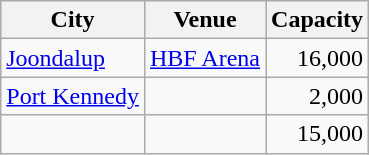<table class="wikitable">
<tr>
<th>City </th>
<th>Venue </th>
<th>Capacity</th>
</tr>
<tr>
<td><a href='#'>Joondalup</a></td>
<td><a href='#'>HBF Arena</a></td>
<td align=right>16,000</td>
</tr>
<tr>
<td><a href='#'>Port Kennedy</a></td>
<td></td>
<td align=right>2,000</td>
</tr>
<tr>
<td></td>
<td></td>
<td align=right>15,000</td>
</tr>
</table>
